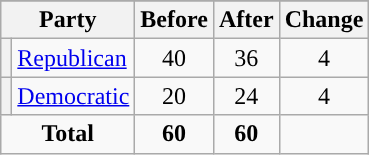<table class="wikitable" style="text-align:center;">
<tr>
</tr>
<tr>
<th colspan=2>Party</th>
<th>Before</th>
<th>After</th>
<th>Change</th>
</tr>
<tr>
<th style="background-color:"></th>
<td style="text-align:left;"><a href='#'>Republican</a></td>
<td>40</td>
<td>36</td>
<td> 4</td>
</tr>
<tr>
<th style="background-color:"></th>
<td style="text-align:left;"><a href='#'>Democratic</a></td>
<td>20</td>
<td>24</td>
<td> 4</td>
</tr>
<tr>
<td colspan=2><strong>Total</strong></td>
<td><strong>60</strong></td>
<td><strong>60</strong></td>
<td></td>
</tr>
</table>
